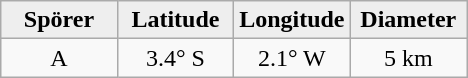<table class="wikitable">
<tr>
<th width="25%" style="background:#eeeeee;">Spörer</th>
<th width="25%" style="background:#eeeeee;">Latitude</th>
<th width="25%" style="background:#eeeeee;">Longitude</th>
<th width="25%" style="background:#eeeeee;">Diameter</th>
</tr>
<tr>
<td align="center">A</td>
<td align="center">3.4° S</td>
<td align="center">2.1° W</td>
<td align="center">5 km</td>
</tr>
</table>
